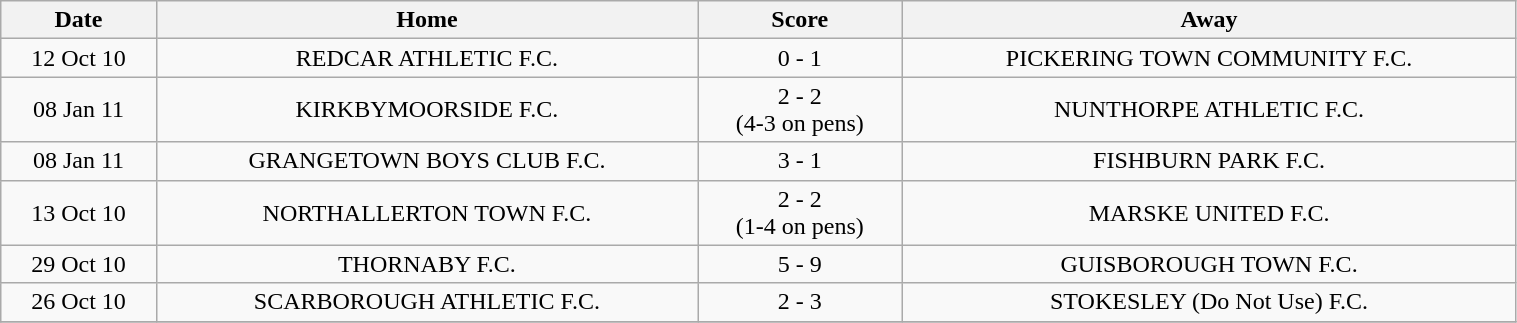<table class="wikitable " style="text-align:center; width:80%;">
<tr>
<th>Date</th>
<th>Home</th>
<th>Score</th>
<th>Away</th>
</tr>
<tr>
<td>12 Oct 10</td>
<td>REDCAR ATHLETIC F.C.</td>
<td>0 - 1</td>
<td>PICKERING TOWN COMMUNITY F.C.</td>
</tr>
<tr>
<td>08 Jan 11</td>
<td>KIRKBYMOORSIDE F.C.</td>
<td>2 - 2<br>(4-3 on pens)</td>
<td>NUNTHORPE ATHLETIC F.C.</td>
</tr>
<tr>
<td>08 Jan 11</td>
<td>GRANGETOWN BOYS CLUB F.C.</td>
<td>3 - 1</td>
<td>FISHBURN PARK F.C.</td>
</tr>
<tr>
<td>13 Oct 10</td>
<td>NORTHALLERTON TOWN F.C.</td>
<td>2 - 2<br>(1-4 on pens)</td>
<td>MARSKE UNITED F.C.</td>
</tr>
<tr>
<td>29 Oct 10</td>
<td>THORNABY F.C.</td>
<td>5 - 9</td>
<td>GUISBOROUGH TOWN F.C.</td>
</tr>
<tr>
<td>26 Oct 10</td>
<td>SCARBOROUGH ATHLETIC F.C.</td>
<td>2 - 3</td>
<td>STOKESLEY (Do Not Use) F.C.</td>
</tr>
<tr>
</tr>
</table>
